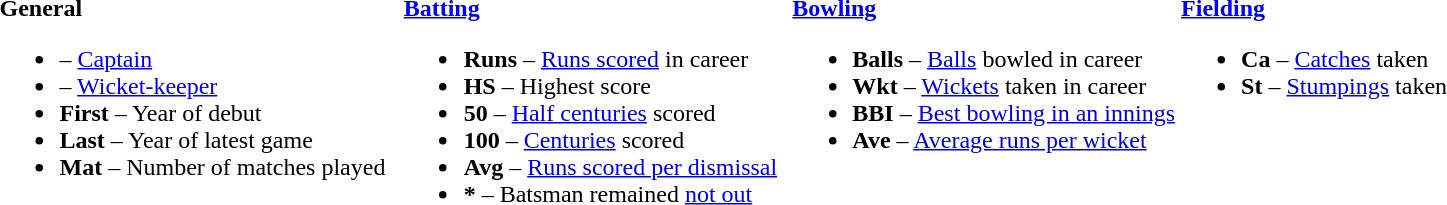<table>
<tr>
<td valign="top" style="width:26%"><br><strong>General</strong><ul><li> – <a href='#'>Captain</a></li><li> – <a href='#'>Wicket-keeper</a></li><li><strong>First</strong> – Year of debut</li><li><strong>Last</strong> – Year of latest game</li><li><strong>Mat</strong> – Number of matches played</li></ul></td>
<td valign="top" style="width:25%"><br><strong><a href='#'>Batting</a></strong><ul><li><strong>Runs</strong> – <a href='#'>Runs scored</a> in career</li><li><strong>HS</strong> – Highest score</li><li><strong>50</strong> – <a href='#'>Half centuries</a> scored</li><li><strong>100</strong> – <a href='#'>Centuries</a> scored</li><li><strong>Avg</strong> – <a href='#'>Runs scored per dismissal</a></li><li><strong>*</strong> – Batsman remained <a href='#'>not out</a></li></ul></td>
<td valign="top" style="width:25%"><br><strong><a href='#'>Bowling</a></strong><ul><li><strong>Balls</strong> – <a href='#'>Balls</a> bowled in career</li><li><strong>Wkt</strong> – <a href='#'>Wickets</a> taken in career</li><li><strong>BBI</strong> – <a href='#'>Best bowling in an innings</a></li><li><strong>Ave</strong> – <a href='#'>Average runs per wicket</a></li></ul></td>
<td valign="top" style="width:24%"><br><strong><a href='#'>Fielding</a></strong><ul><li><strong>Ca</strong> – <a href='#'>Catches</a> taken</li><li><strong>St</strong> – <a href='#'>Stumpings</a> taken</li></ul></td>
</tr>
</table>
